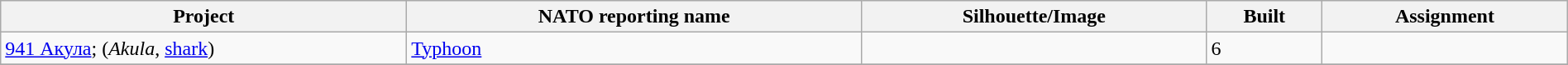<table class="wikitable" style="width:100%">
<tr>
<th style="width: 20em">Project</th>
<th>NATO reporting name</th>
<th>Silhouette/Image</th>
<th>Built</th>
<th>Assignment</th>
</tr>
<tr>
<td><a href='#'>941 Акула</a>; (<em>Akula</em>, <a href='#'>shark</a>)</td>
<td><a href='#'>Typhoon</a></td>
<td></td>
<td>6</td>
<td></td>
</tr>
<tr>
</tr>
</table>
